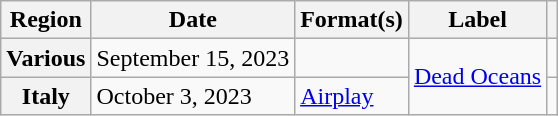<table class="wikitable plainrowheaders">
<tr>
<th scope="col">Region</th>
<th scope="col">Date</th>
<th scope="col">Format(s)</th>
<th scope="col">Label</th>
<th scope="col"></th>
</tr>
<tr>
<th scope="row">Various</th>
<td>September 15, 2023</td>
<td></td>
<td rowspan="2"><a href='#'>Dead Oceans</a></td>
<td style="text-align:center"></td>
</tr>
<tr>
<th scope="row">Italy</th>
<td>October 3, 2023</td>
<td><a href='#'>Airplay</a></td>
<td style="text-align:center"></td>
</tr>
</table>
